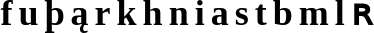<table border="0" style="font-size:150%;margin-left:2em;">
<tr>
<td></td>
<td></td>
<td></td>
<td></td>
<td></td>
<td></td>
<td></td>
<td></td>
<td></td>
<td></td>
<td></td>
<td></td>
<td></td>
<td></td>
<td></td>
<td></td>
</tr>
<tr>
<th>f</th>
<th>u</th>
<th>þ</th>
<th>ą</th>
<th>r</th>
<th>k</th>
<th>h</th>
<th>n</th>
<th>i</th>
<th>a</th>
<th>s</th>
<th>t</th>
<th>b</th>
<th>m</th>
<th>l</th>
<th>ʀ</th>
</tr>
</table>
